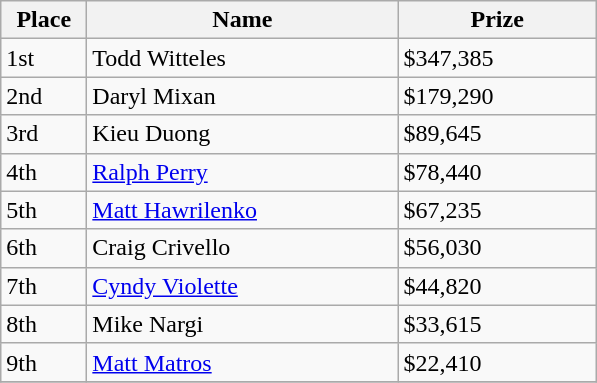<table class="wikitable">
<tr>
<th width="50">Place</th>
<th width="200">Name</th>
<th width="125">Prize</th>
</tr>
<tr>
<td>1st</td>
<td>Todd Witteles</td>
<td>$347,385</td>
</tr>
<tr>
<td>2nd</td>
<td>Daryl Mixan</td>
<td>$179,290</td>
</tr>
<tr>
<td>3rd</td>
<td>Kieu Duong</td>
<td>$89,645</td>
</tr>
<tr>
<td>4th</td>
<td><a href='#'>Ralph Perry</a></td>
<td>$78,440</td>
</tr>
<tr>
<td>5th</td>
<td><a href='#'>Matt Hawrilenko</a></td>
<td>$67,235</td>
</tr>
<tr>
<td>6th</td>
<td>Craig Crivello</td>
<td>$56,030</td>
</tr>
<tr>
<td>7th</td>
<td><a href='#'>Cyndy Violette</a></td>
<td>$44,820</td>
</tr>
<tr>
<td>8th</td>
<td>Mike Nargi</td>
<td>$33,615</td>
</tr>
<tr>
<td>9th</td>
<td><a href='#'>Matt Matros</a></td>
<td>$22,410</td>
</tr>
<tr>
</tr>
</table>
